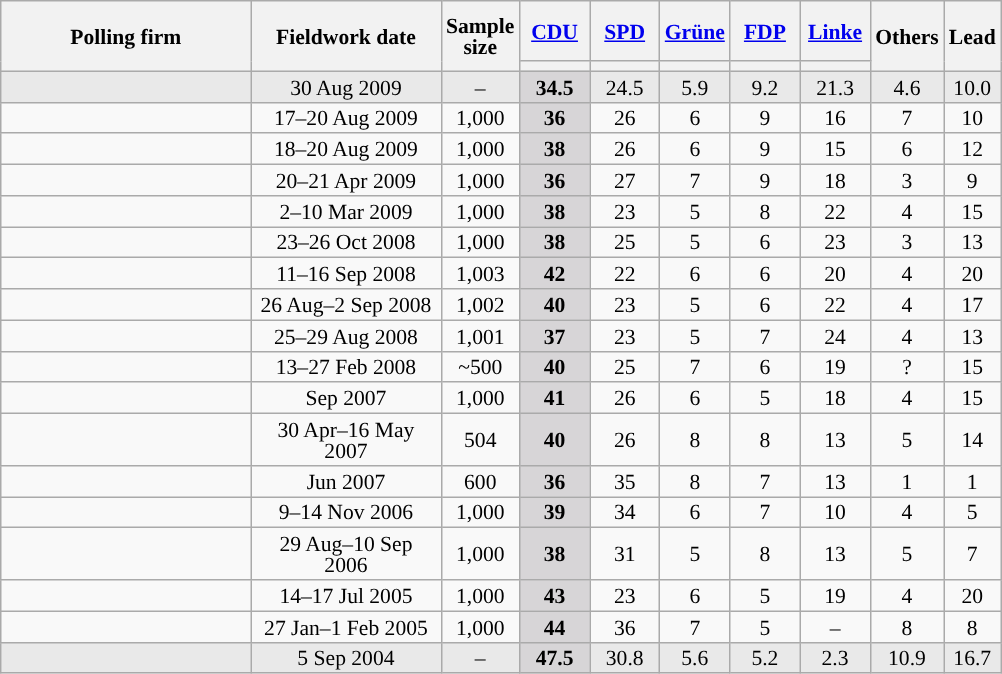<table class="wikitable sortable" style="text-align:center;font-size:90%;line-height:14px;">
<tr style="height:40px;">
<th style="width:160px;" rowspan="2">Polling firm</th>
<th style="width:120px;" rowspan="2">Fieldwork date</th>
<th style="width:35px;" rowspan="2">Sample<br>size</th>
<th class="unsortable" style="width:40px;"><a href='#'>CDU</a></th>
<th class="unsortable" style="width:40px;"><a href='#'>SPD</a></th>
<th class="unsortable" style="width:40px;"><a href='#'>Grüne</a></th>
<th class="unsortable" style="width:40px;"><a href='#'>FDP</a></th>
<th class="unsortable" style="width:40px;"><a href='#'>Linke</a></th>
<th class="unsortable" style="width:40px;" rowspan="2">Others</th>
<th style="width:30px;" rowspan="2">Lead</th>
</tr>
<tr>
<th style="background:"></th>
<th style="background:"></th>
<th style="background:"></th>
<th style="background:"></th>
<th style="background:"></th>
</tr>
<tr style="background:#E9E9E9;">
<td></td>
<td data-sort-value="2009-08-30">30 Aug 2009</td>
<td>–</td>
<td style="background:#D7D5D7;"><strong>34.5</strong></td>
<td>24.5</td>
<td>5.9</td>
<td>9.2</td>
<td>21.3</td>
<td>4.6</td>
<td style="background:">10.0</td>
</tr>
<tr>
<td></td>
<td data-sort-value="2009-08-21">17–20 Aug 2009</td>
<td>1,000</td>
<td style="background:#D7D5D7;"><strong>36</strong></td>
<td>26</td>
<td>6</td>
<td>9</td>
<td>16</td>
<td>7</td>
<td style="background:">10</td>
</tr>
<tr>
<td></td>
<td data-sort-value="2009-08-20">18–20 Aug 2009</td>
<td>1,000</td>
<td style="background:#D7D5D7;"><strong>38</strong></td>
<td>26</td>
<td>6</td>
<td>9</td>
<td>15</td>
<td>6</td>
<td style="background:">12</td>
</tr>
<tr>
<td></td>
<td data-sort-value="2009-04-22">20–21 Apr 2009</td>
<td>1,000</td>
<td style="background:#D7D5D7;"><strong>36</strong></td>
<td>27</td>
<td>7</td>
<td>9</td>
<td>18</td>
<td>3</td>
<td style="background:">9</td>
</tr>
<tr>
<td></td>
<td data-sort-value="2009-04-16">2–10 Mar 2009</td>
<td>1,000</td>
<td style="background:#D7D5D7;"><strong>38</strong></td>
<td>23</td>
<td>5</td>
<td>8</td>
<td>22</td>
<td>4</td>
<td style="background:">15</td>
</tr>
<tr>
<td></td>
<td data-sort-value="2008-10-28">23–26 Oct 2008</td>
<td>1,000</td>
<td style="background:#D7D5D7;"><strong>38</strong></td>
<td>25</td>
<td>5</td>
<td>6</td>
<td>23</td>
<td>3</td>
<td style="background:">13</td>
</tr>
<tr>
<td></td>
<td data-sort-value="2008-09-17">11–16 Sep 2008</td>
<td>1,003</td>
<td style="background:#D7D5D7;"><strong>42</strong></td>
<td>22</td>
<td>6</td>
<td>6</td>
<td>20</td>
<td>4</td>
<td style="background:">20</td>
</tr>
<tr>
<td></td>
<td data-sort-value="2008-09-16">26 Aug–2 Sep 2008</td>
<td>1,002</td>
<td style="background:#D7D5D7;"><strong>40</strong></td>
<td>23</td>
<td>5</td>
<td>6</td>
<td>22</td>
<td>4</td>
<td style="background:">17</td>
</tr>
<tr>
<td></td>
<td data-sort-value="2008-09-03">25–29 Aug 2008</td>
<td>1,001</td>
<td style="background:#D7D5D7;"><strong>37</strong></td>
<td>23</td>
<td>5</td>
<td>7</td>
<td>24</td>
<td>4</td>
<td style="background:">13</td>
</tr>
<tr>
<td></td>
<td data-sort-value="2008-03-02">13–27 Feb 2008</td>
<td>~500</td>
<td style="background:#D7D5D7;"><strong>40</strong></td>
<td>25</td>
<td>7</td>
<td>6</td>
<td>19</td>
<td>?</td>
<td style="background:">15</td>
</tr>
<tr>
<td></td>
<td data-sort-value="2007-09-27">Sep 2007</td>
<td>1,000</td>
<td style="background:#D7D5D7;"><strong>41</strong></td>
<td>26</td>
<td>6</td>
<td>5</td>
<td>18</td>
<td>4</td>
<td style="background:">15</td>
</tr>
<tr>
<td></td>
<td data-sort-value="2007-05-20">30 Apr–16 May 2007</td>
<td>504</td>
<td style="background:#D7D5D7;"><strong>40</strong></td>
<td>26</td>
<td>8</td>
<td>8</td>
<td>13</td>
<td>5</td>
<td style="background:">14</td>
</tr>
<tr>
<td></td>
<td data-sort-value="2007-06-30">Jun 2007</td>
<td>600</td>
<td style="background:#D7D5D7;"><strong>36</strong></td>
<td>35</td>
<td>8</td>
<td>7</td>
<td>13</td>
<td>1</td>
<td style="background:">1</td>
</tr>
<tr>
<td></td>
<td data-sort-value="2006-11-16">9–14 Nov 2006</td>
<td>1,000</td>
<td style="background:#D7D5D7;"><strong>39</strong></td>
<td>34</td>
<td>6</td>
<td>7</td>
<td>10</td>
<td>4</td>
<td style="background:">5</td>
</tr>
<tr>
<td></td>
<td data-sort-value="2006-09-26">29 Aug–10 Sep 2006</td>
<td>1,000</td>
<td style="background:#D7D5D7;"><strong>38</strong></td>
<td>31</td>
<td>5</td>
<td>8</td>
<td>13</td>
<td>5</td>
<td style="background:">7</td>
</tr>
<tr>
<td></td>
<td data-sort-value="2005-07-15">14–17 Jul 2005</td>
<td>1,000</td>
<td style="background:#D7D5D7;"><strong>43</strong></td>
<td>23</td>
<td>6</td>
<td>5</td>
<td>19</td>
<td>4</td>
<td style="background:">20</td>
</tr>
<tr>
<td></td>
<td data-sort-value="2005-02-09">27 Jan–1 Feb 2005</td>
<td>1,000</td>
<td style="background:#D7D5D7;"><strong>44</strong></td>
<td>36</td>
<td>7</td>
<td>5</td>
<td>–</td>
<td>8</td>
<td style="background:">8</td>
</tr>
<tr style="background:#E9E9E9;">
<td></td>
<td data-sort-value="2004-09-05">5 Sep 2004</td>
<td>–</td>
<td style="background:#D7D5D7;"><strong>47.5</strong></td>
<td>30.8</td>
<td>5.6</td>
<td>5.2</td>
<td>2.3</td>
<td>10.9</td>
<td style="background:">16.7</td>
</tr>
</table>
